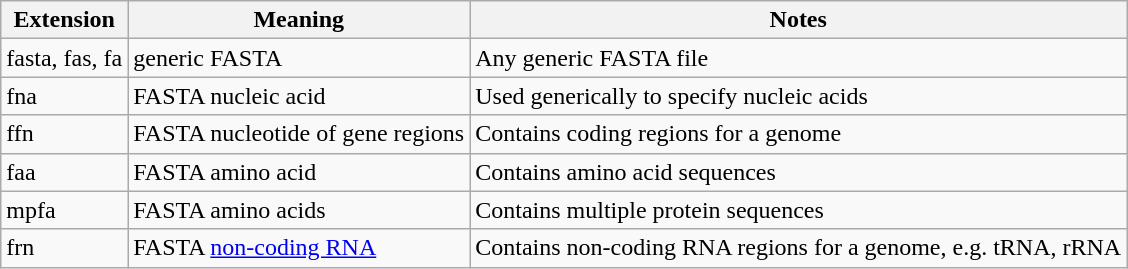<table class="wikitable sortable" style="border:solid 1px black;">
<tr>
<th>Extension</th>
<th>Meaning</th>
<th>Notes</th>
</tr>
<tr>
<td>fasta, fas, fa</td>
<td>generic FASTA</td>
<td>Any generic FASTA file</td>
</tr>
<tr>
<td>fna</td>
<td>FASTA nucleic acid</td>
<td>Used generically to specify nucleic acids</td>
</tr>
<tr>
<td>ffn</td>
<td>FASTA nucleotide of gene regions</td>
<td>Contains coding regions for a genome</td>
</tr>
<tr>
<td>faa</td>
<td>FASTA amino acid</td>
<td>Contains amino acid sequences</td>
</tr>
<tr>
<td>mpfa</td>
<td>FASTA amino acids</td>
<td>Contains multiple protein sequences</td>
</tr>
<tr>
<td>frn</td>
<td>FASTA <a href='#'>non-coding RNA</a></td>
<td>Contains non-coding RNA regions for a genome, e.g. tRNA, rRNA</td>
</tr>
</table>
